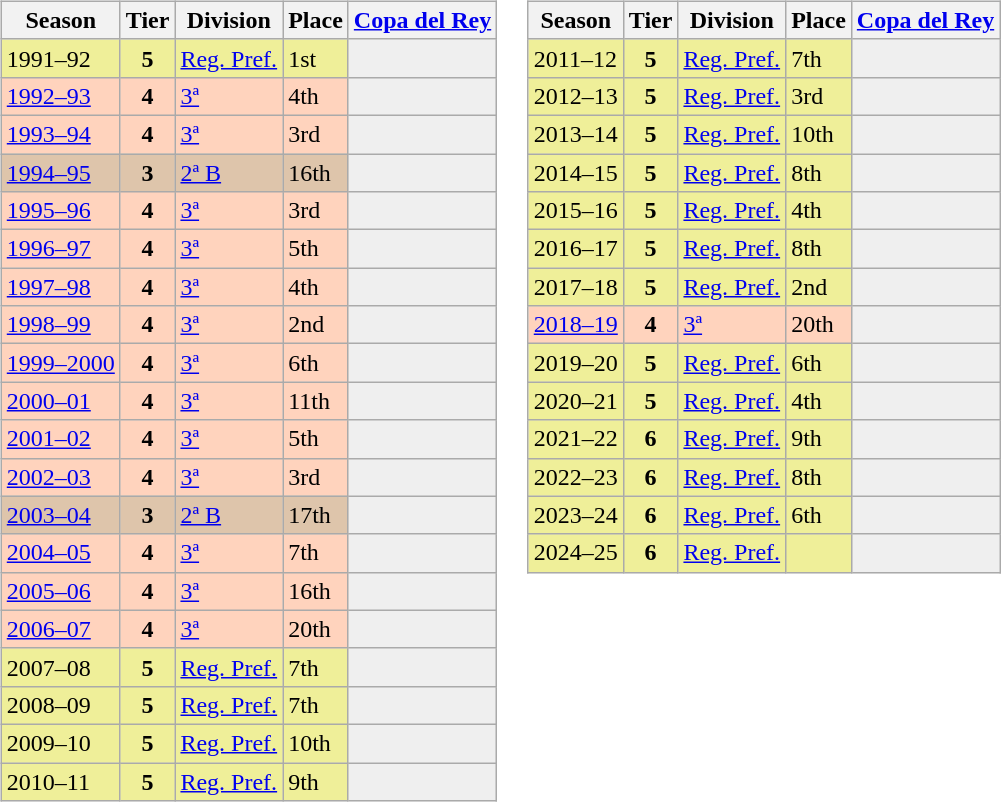<table>
<tr>
<td valign="top" width=0%><br><table class="wikitable">
<tr style="background:#f0f6fa;">
<th>Season</th>
<th>Tier</th>
<th>Division</th>
<th>Place</th>
<th><a href='#'>Copa del Rey</a></th>
</tr>
<tr>
<td style="background:#EFEF99;">1991–92</td>
<th style="background:#EFEF99;">5</th>
<td style="background:#EFEF99;"><a href='#'>Reg. Pref.</a></td>
<td style="background:#EFEF99;">1st</td>
<td style="background:#efefef;"></td>
</tr>
<tr>
<td style="background:#FFD3BD;"><a href='#'>1992–93</a></td>
<th style="background:#FFD3BD;">4</th>
<td style="background:#FFD3BD;"><a href='#'>3ª</a></td>
<td style="background:#FFD3BD;">4th</td>
<td style="background:#efefef;"></td>
</tr>
<tr>
<td style="background:#FFD3BD;"><a href='#'>1993–94</a></td>
<th style="background:#FFD3BD;">4</th>
<td style="background:#FFD3BD;"><a href='#'>3ª</a></td>
<td style="background:#FFD3BD;">3rd</td>
<td style="background:#efefef;"></td>
</tr>
<tr>
<td style="background:#DEC5AB;"><a href='#'>1994–95</a></td>
<th style="background:#DEC5AB;">3</th>
<td style="background:#DEC5AB;"><a href='#'>2ª B</a></td>
<td style="background:#DEC5AB;">16th</td>
<th style="background:#efefef;"></th>
</tr>
<tr>
<td style="background:#FFD3BD;"><a href='#'>1995–96</a></td>
<th style="background:#FFD3BD;">4</th>
<td style="background:#FFD3BD;"><a href='#'>3ª</a></td>
<td style="background:#FFD3BD;">3rd</td>
<td style="background:#efefef;"></td>
</tr>
<tr>
<td style="background:#FFD3BD;"><a href='#'>1996–97</a></td>
<th style="background:#FFD3BD;">4</th>
<td style="background:#FFD3BD;"><a href='#'>3ª</a></td>
<td style="background:#FFD3BD;">5th</td>
<td style="background:#efefef;"></td>
</tr>
<tr>
<td style="background:#FFD3BD;"><a href='#'>1997–98</a></td>
<th style="background:#FFD3BD;">4</th>
<td style="background:#FFD3BD;"><a href='#'>3ª</a></td>
<td style="background:#FFD3BD;">4th</td>
<td style="background:#efefef;"></td>
</tr>
<tr>
<td style="background:#FFD3BD;"><a href='#'>1998–99</a></td>
<th style="background:#FFD3BD;">4</th>
<td style="background:#FFD3BD;"><a href='#'>3ª</a></td>
<td style="background:#FFD3BD;">2nd</td>
<td style="background:#efefef;"></td>
</tr>
<tr>
<td style="background:#FFD3BD;"><a href='#'>1999–2000</a></td>
<th style="background:#FFD3BD;">4</th>
<td style="background:#FFD3BD;"><a href='#'>3ª</a></td>
<td style="background:#FFD3BD;">6th</td>
<td style="background:#efefef;"></td>
</tr>
<tr>
<td style="background:#FFD3BD;"><a href='#'>2000–01</a></td>
<th style="background:#FFD3BD;">4</th>
<td style="background:#FFD3BD;"><a href='#'>3ª</a></td>
<td style="background:#FFD3BD;">11th</td>
<td style="background:#efefef;"></td>
</tr>
<tr>
<td style="background:#FFD3BD;"><a href='#'>2001–02</a></td>
<th style="background:#FFD3BD;">4</th>
<td style="background:#FFD3BD;"><a href='#'>3ª</a></td>
<td style="background:#FFD3BD;">5th</td>
<td style="background:#efefef;"></td>
</tr>
<tr>
<td style="background:#FFD3BD;"><a href='#'>2002–03</a></td>
<th style="background:#FFD3BD;">4</th>
<td style="background:#FFD3BD;"><a href='#'>3ª</a></td>
<td style="background:#FFD3BD;">3rd</td>
<td style="background:#efefef;"></td>
</tr>
<tr>
<td style="background:#DEC5AB;"><a href='#'>2003–04</a></td>
<th style="background:#DEC5AB;">3</th>
<td style="background:#DEC5AB;"><a href='#'>2ª B</a></td>
<td style="background:#DEC5AB;">17th</td>
<th style="background:#efefef;"></th>
</tr>
<tr>
<td style="background:#FFD3BD;"><a href='#'>2004–05</a></td>
<th style="background:#FFD3BD;">4</th>
<td style="background:#FFD3BD;"><a href='#'>3ª</a></td>
<td style="background:#FFD3BD;">7th</td>
<td style="background:#efefef;"></td>
</tr>
<tr>
<td style="background:#FFD3BD;"><a href='#'>2005–06</a></td>
<th style="background:#FFD3BD;">4</th>
<td style="background:#FFD3BD;"><a href='#'>3ª</a></td>
<td style="background:#FFD3BD;">16th</td>
<td style="background:#efefef;"></td>
</tr>
<tr>
<td style="background:#FFD3BD;"><a href='#'>2006–07</a></td>
<th style="background:#FFD3BD;">4</th>
<td style="background:#FFD3BD;"><a href='#'>3ª</a></td>
<td style="background:#FFD3BD;">20th</td>
<td style="background:#efefef;"></td>
</tr>
<tr>
<td style="background:#EFEF99;">2007–08</td>
<th style="background:#EFEF99;">5</th>
<td style="background:#EFEF99;"><a href='#'>Reg. Pref.</a></td>
<td style="background:#EFEF99;">7th</td>
<td style="background:#efefef;"></td>
</tr>
<tr>
<td style="background:#EFEF99;">2008–09</td>
<th style="background:#EFEF99;">5</th>
<td style="background:#EFEF99;"><a href='#'>Reg. Pref.</a></td>
<td style="background:#EFEF99;">7th</td>
<td style="background:#efefef;"></td>
</tr>
<tr>
<td style="background:#EFEF99;">2009–10</td>
<th style="background:#EFEF99;">5</th>
<td style="background:#EFEF99;"><a href='#'>Reg. Pref.</a></td>
<td style="background:#EFEF99;">10th</td>
<td style="background:#efefef;"></td>
</tr>
<tr>
<td style="background:#EFEF99;">2010–11</td>
<th style="background:#EFEF99;">5</th>
<td style="background:#EFEF99;"><a href='#'>Reg. Pref.</a></td>
<td style="background:#EFEF99;">9th</td>
<td style="background:#efefef;"></td>
</tr>
</table>
</td>
<td valign="top" width=0%><br><table class="wikitable">
<tr style="background:#f0f6fa;">
<th>Season</th>
<th>Tier</th>
<th>Division</th>
<th>Place</th>
<th><a href='#'>Copa del Rey</a></th>
</tr>
<tr>
<td style="background:#EFEF99;">2011–12</td>
<th style="background:#EFEF99;">5</th>
<td style="background:#EFEF99;"><a href='#'>Reg. Pref.</a></td>
<td style="background:#EFEF99;">7th</td>
<td style="background:#efefef;"></td>
</tr>
<tr>
<td style="background:#EFEF99;">2012–13</td>
<th style="background:#EFEF99;">5</th>
<td style="background:#EFEF99;"><a href='#'>Reg. Pref.</a></td>
<td style="background:#EFEF99;">3rd</td>
<td style="background:#efefef;"></td>
</tr>
<tr>
<td style="background:#EFEF99;">2013–14</td>
<th style="background:#EFEF99;">5</th>
<td style="background:#EFEF99;"><a href='#'>Reg. Pref.</a></td>
<td style="background:#EFEF99;">10th</td>
<td style="background:#efefef;"></td>
</tr>
<tr>
<td style="background:#EFEF99;">2014–15</td>
<th style="background:#EFEF99;">5</th>
<td style="background:#EFEF99;"><a href='#'>Reg. Pref.</a></td>
<td style="background:#EFEF99;">8th</td>
<td style="background:#efefef;"></td>
</tr>
<tr>
<td style="background:#EFEF99;">2015–16</td>
<th style="background:#EFEF99;">5</th>
<td style="background:#EFEF99;"><a href='#'>Reg. Pref.</a></td>
<td style="background:#EFEF99;">4th</td>
<td style="background:#efefef;"></td>
</tr>
<tr>
<td style="background:#EFEF99;">2016–17</td>
<th style="background:#EFEF99;">5</th>
<td style="background:#EFEF99;"><a href='#'>Reg. Pref.</a></td>
<td style="background:#EFEF99;">8th</td>
<td style="background:#efefef;"></td>
</tr>
<tr>
<td style="background:#EFEF99;">2017–18</td>
<th style="background:#EFEF99;">5</th>
<td style="background:#EFEF99;"><a href='#'>Reg. Pref.</a></td>
<td style="background:#EFEF99;">2nd</td>
<td style="background:#efefef;"></td>
</tr>
<tr>
<td style="background:#FFD3BD;"><a href='#'>2018–19</a></td>
<th style="background:#FFD3BD;">4</th>
<td style="background:#FFD3BD;"><a href='#'>3ª</a></td>
<td style="background:#FFD3BD;">20th</td>
<td style="background:#efefef;"></td>
</tr>
<tr>
<td style="background:#EFEF99;">2019–20</td>
<th style="background:#EFEF99;">5</th>
<td style="background:#EFEF99;"><a href='#'>Reg. Pref.</a></td>
<td style="background:#EFEF99;">6th</td>
<td style="background:#efefef;"></td>
</tr>
<tr>
<td style="background:#EFEF99;">2020–21</td>
<th style="background:#EFEF99;">5</th>
<td style="background:#EFEF99;"><a href='#'>Reg. Pref.</a></td>
<td style="background:#EFEF99;">4th</td>
<td style="background:#efefef;"></td>
</tr>
<tr>
<td style="background:#EFEF99;">2021–22</td>
<th style="background:#EFEF99;">6</th>
<td style="background:#EFEF99;"><a href='#'>Reg. Pref.</a></td>
<td style="background:#EFEF99;">9th</td>
<td style="background:#efefef;"></td>
</tr>
<tr>
<td style="background:#EFEF99;">2022–23</td>
<th style="background:#EFEF99;">6</th>
<td style="background:#EFEF99;"><a href='#'>Reg. Pref.</a></td>
<td style="background:#EFEF99;">8th</td>
<td style="background:#efefef;"></td>
</tr>
<tr>
<td style="background:#EFEF99;">2023–24</td>
<th style="background:#EFEF99;">6</th>
<td style="background:#EFEF99;"><a href='#'>Reg. Pref.</a></td>
<td style="background:#EFEF99;">6th</td>
<td style="background:#efefef;"></td>
</tr>
<tr>
<td style="background:#EFEF99;">2024–25</td>
<th style="background:#EFEF99;">6</th>
<td style="background:#EFEF99;"><a href='#'>Reg. Pref.</a></td>
<td style="background:#EFEF99;"></td>
<td style="background:#efefef;"></td>
</tr>
</table>
</td>
</tr>
</table>
